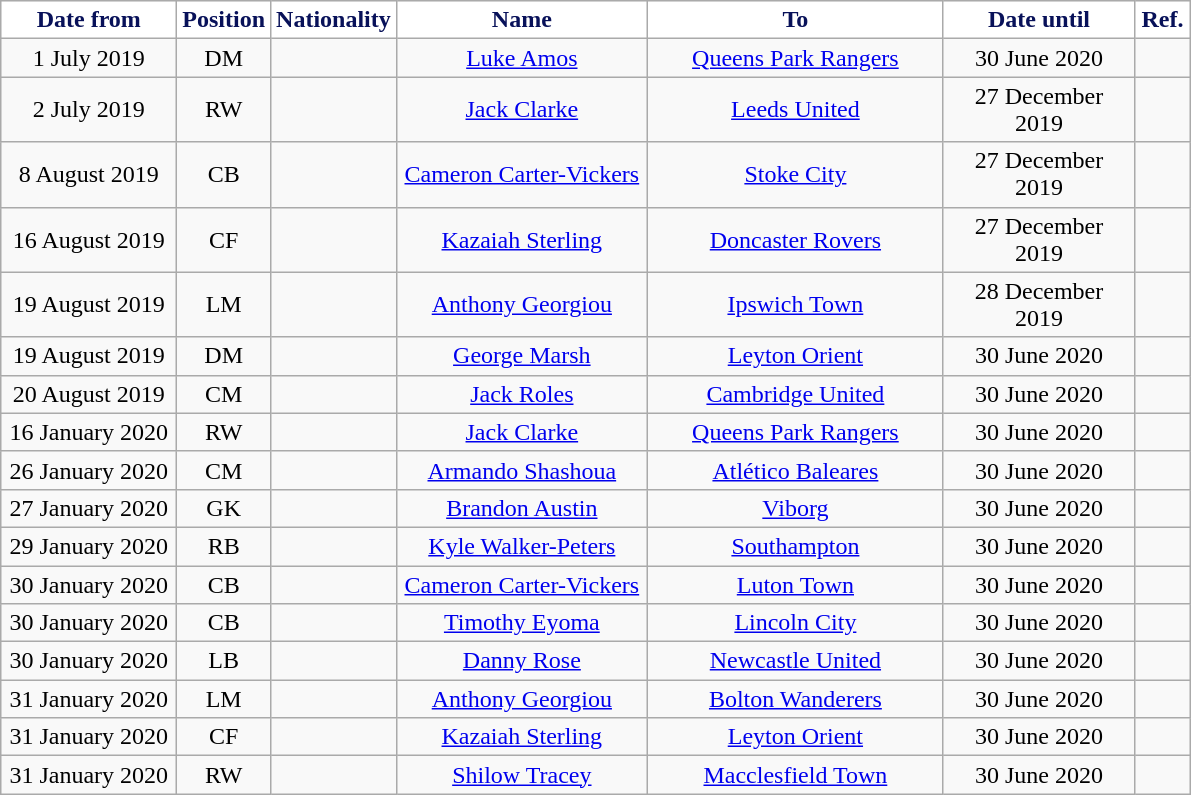<table class="wikitable" style="text-align:center">
<tr>
<th style="background:#FFFFFF; color:#081159; width:110px;">Date from</th>
<th style="background:#FFFFFF; color:#081159; width:50px;">Position</th>
<th style="background:#FFFFFF; color:#081159; width:50px;">Nationality</th>
<th style="background:#FFFFFF; color:#081159; width:160px;">Name</th>
<th style="background:#FFFFFF; color:#081159; width:190px;">To</th>
<th style="background:#FFFFFF; color:#081159; width:120px;">Date until</th>
<th style="background:#FFFFFF; color:#081159; width:30px;">Ref.</th>
</tr>
<tr>
<td>1 July 2019</td>
<td>DM</td>
<td></td>
<td><a href='#'>Luke Amos</a></td>
<td> <a href='#'>Queens Park Rangers</a></td>
<td>30 June 2020</td>
<td></td>
</tr>
<tr>
<td>2 July 2019</td>
<td>RW</td>
<td></td>
<td><a href='#'>Jack Clarke</a></td>
<td> <a href='#'>Leeds United</a></td>
<td>27 December 2019</td>
<td></td>
</tr>
<tr>
<td>8 August 2019</td>
<td>CB</td>
<td></td>
<td><a href='#'>Cameron Carter-Vickers</a></td>
<td> <a href='#'>Stoke City</a></td>
<td>27 December 2019</td>
<td></td>
</tr>
<tr>
<td>16 August 2019</td>
<td>CF</td>
<td></td>
<td><a href='#'>Kazaiah Sterling</a></td>
<td> <a href='#'>Doncaster Rovers</a></td>
<td>27 December 2019</td>
<td></td>
</tr>
<tr>
<td>19 August 2019</td>
<td>LM</td>
<td></td>
<td><a href='#'>Anthony Georgiou</a></td>
<td> <a href='#'>Ipswich Town</a></td>
<td>28 December 2019</td>
<td></td>
</tr>
<tr>
<td>19 August 2019</td>
<td>DM</td>
<td></td>
<td><a href='#'>George Marsh</a></td>
<td> <a href='#'>Leyton Orient</a></td>
<td>30 June 2020</td>
<td></td>
</tr>
<tr>
<td>20 August 2019</td>
<td>CM</td>
<td></td>
<td><a href='#'>Jack Roles</a></td>
<td> <a href='#'>Cambridge United</a></td>
<td>30 June 2020</td>
<td></td>
</tr>
<tr>
<td>16 January 2020</td>
<td>RW</td>
<td></td>
<td><a href='#'>Jack Clarke</a></td>
<td> <a href='#'>Queens Park Rangers</a></td>
<td>30 June 2020</td>
<td></td>
</tr>
<tr>
<td>26 January 2020</td>
<td>CM</td>
<td></td>
<td><a href='#'>Armando Shashoua</a></td>
<td> <a href='#'>Atlético Baleares</a></td>
<td>30 June 2020</td>
<td></td>
</tr>
<tr>
<td>27 January 2020</td>
<td>GK</td>
<td></td>
<td><a href='#'>Brandon Austin</a></td>
<td> <a href='#'>Viborg</a></td>
<td>30 June 2020</td>
<td></td>
</tr>
<tr>
<td>29 January 2020</td>
<td>RB</td>
<td></td>
<td><a href='#'>Kyle Walker-Peters</a></td>
<td> <a href='#'>Southampton</a></td>
<td>30 June 2020</td>
<td></td>
</tr>
<tr>
<td>30 January 2020</td>
<td>CB</td>
<td></td>
<td><a href='#'>Cameron Carter-Vickers</a></td>
<td> <a href='#'>Luton Town</a></td>
<td>30 June 2020</td>
<td></td>
</tr>
<tr>
<td>30 January 2020</td>
<td>CB</td>
<td></td>
<td><a href='#'>Timothy Eyoma</a></td>
<td> <a href='#'>Lincoln City</a></td>
<td>30 June 2020</td>
<td></td>
</tr>
<tr>
<td>30 January 2020</td>
<td>LB</td>
<td></td>
<td><a href='#'>Danny Rose</a></td>
<td> <a href='#'>Newcastle United</a></td>
<td>30 June 2020</td>
<td></td>
</tr>
<tr>
<td>31 January 2020</td>
<td>LM</td>
<td></td>
<td><a href='#'>Anthony Georgiou</a></td>
<td> <a href='#'>Bolton Wanderers</a></td>
<td>30 June 2020</td>
<td></td>
</tr>
<tr>
<td>31 January 2020</td>
<td>CF</td>
<td></td>
<td><a href='#'>Kazaiah Sterling</a></td>
<td> <a href='#'>Leyton Orient</a></td>
<td>30 June 2020</td>
<td></td>
</tr>
<tr>
<td>31 January 2020</td>
<td>RW</td>
<td></td>
<td><a href='#'>Shilow Tracey</a></td>
<td> <a href='#'>Macclesfield Town</a></td>
<td>30 June 2020</td>
<td></td>
</tr>
</table>
